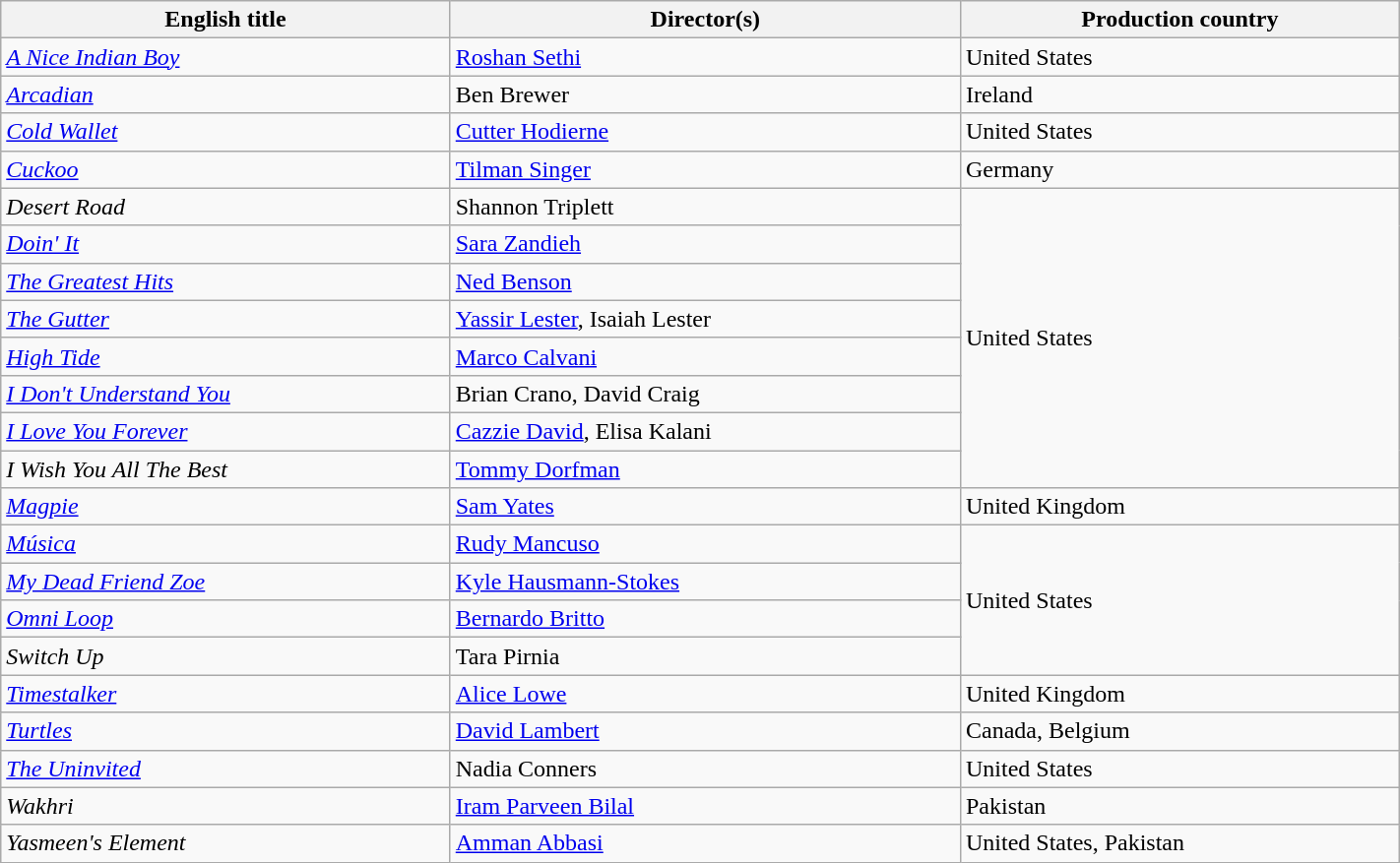<table class="wikitable plainrowheaders" style="width:75%; margin-bottom:4px">
<tr>
<th scope="col">English title</th>
<th scope="col">Director(s)</th>
<th scope="col">Production country</th>
</tr>
<tr>
<td scope="row"><em><a href='#'>A Nice Indian Boy</a></em></td>
<td><a href='#'>Roshan Sethi</a></td>
<td>United States</td>
</tr>
<tr>
<td scope="row"><em><a href='#'>Arcadian</a></em></td>
<td>Ben Brewer</td>
<td>Ireland</td>
</tr>
<tr>
<td scope="row"><em><a href='#'>Cold Wallet</a></em></td>
<td><a href='#'>Cutter Hodierne</a></td>
<td>United States</td>
</tr>
<tr>
<td scope="row"><em><a href='#'>Cuckoo</a></em></td>
<td><a href='#'>Tilman Singer</a></td>
<td>Germany</td>
</tr>
<tr>
<td scope="row"><em>Desert Road</em></td>
<td>Shannon Triplett</td>
<td rowspan="8">United States</td>
</tr>
<tr>
<td scope="row"><em><a href='#'>Doin' It</a></em></td>
<td><a href='#'>Sara Zandieh</a></td>
</tr>
<tr>
<td scope="row"><em><a href='#'>The Greatest Hits</a></em></td>
<td><a href='#'>Ned Benson</a></td>
</tr>
<tr>
<td scope="row"><em><a href='#'>The Gutter</a></em></td>
<td><a href='#'>Yassir Lester</a>, Isaiah Lester</td>
</tr>
<tr>
<td scope="row"><em><a href='#'>High Tide</a></em></td>
<td><a href='#'>Marco Calvani</a></td>
</tr>
<tr>
<td scope="row"><em><a href='#'>I Don't Understand You</a></em></td>
<td>Brian Crano, David Craig</td>
</tr>
<tr>
<td scope="row"><em><a href='#'>I Love You Forever</a></em></td>
<td><a href='#'>Cazzie David</a>, Elisa Kalani</td>
</tr>
<tr>
<td scope="row"><em>I Wish You All The Best</em></td>
<td><a href='#'>Tommy Dorfman</a></td>
</tr>
<tr>
<td scope="row"><em><a href='#'>Magpie</a></em></td>
<td><a href='#'>Sam Yates</a></td>
<td>United Kingdom</td>
</tr>
<tr>
<td scope="row"><em><a href='#'>Música</a></em></td>
<td><a href='#'>Rudy Mancuso</a></td>
<td rowspan="4">United States</td>
</tr>
<tr>
<td scope="row"><em><a href='#'>My Dead Friend Zoe</a></em></td>
<td><a href='#'>Kyle Hausmann-Stokes</a></td>
</tr>
<tr>
<td scope="row"><em><a href='#'>Omni Loop</a></em></td>
<td><a href='#'>Bernardo Britto</a></td>
</tr>
<tr>
<td scope="row"><em>Switch Up</em></td>
<td>Tara Pirnia</td>
</tr>
<tr>
<td scope="row"><em><a href='#'>Timestalker</a></em></td>
<td><a href='#'>Alice Lowe</a></td>
<td>United Kingdom</td>
</tr>
<tr>
<td scope="row"><em><a href='#'>Turtles</a></em></td>
<td><a href='#'>David Lambert</a></td>
<td>Canada, Belgium</td>
</tr>
<tr>
<td scope="row"><em><a href='#'>The Uninvited</a></em></td>
<td>Nadia Conners</td>
<td>United States</td>
</tr>
<tr>
<td scope="row"><em>Wakhri</em></td>
<td><a href='#'>Iram Parveen Bilal</a></td>
<td>Pakistan</td>
</tr>
<tr>
<td scope="row"><em>Yasmeen's Element</em></td>
<td><a href='#'>Amman Abbasi</a></td>
<td>United States, Pakistan</td>
</tr>
</table>
